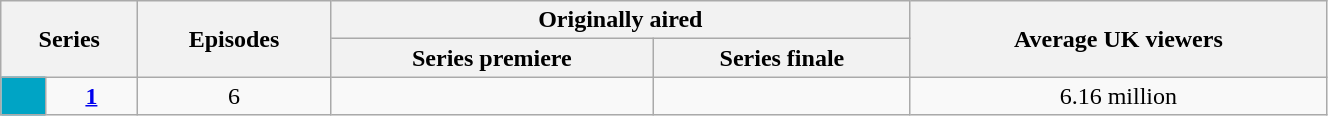<table class="wikitable" style="text-align:center; width:70%;">
<tr>
<th colspan="2" rowspan="2">Series</th>
<th rowspan="2">Episodes</th>
<th colspan="2">Originally aired</th>
<th colspan="2" rowspan="2">Average UK viewers</th>
</tr>
<tr>
<th>Series premiere</th>
<th>Series finale</th>
</tr>
<tr>
<td style="background:#00A4C5; color:#00A4C5; text-align:center;"></td>
<td><strong><a href='#'>1</a></strong></td>
<td>6</td>
<td></td>
<td></td>
<td>6.16 million</td>
</tr>
</table>
